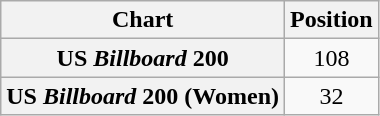<table class="wikitable plainrowheaders" style="text-align:center">
<tr>
<th scope="col">Chart</th>
<th scope="col">Position</th>
</tr>
<tr>
<th scope="row">US <em>Billboard</em> 200</th>
<td>108</td>
</tr>
<tr>
<th scope="row">US <em>Billboard</em> 200 (Women)</th>
<td>32</td>
</tr>
</table>
